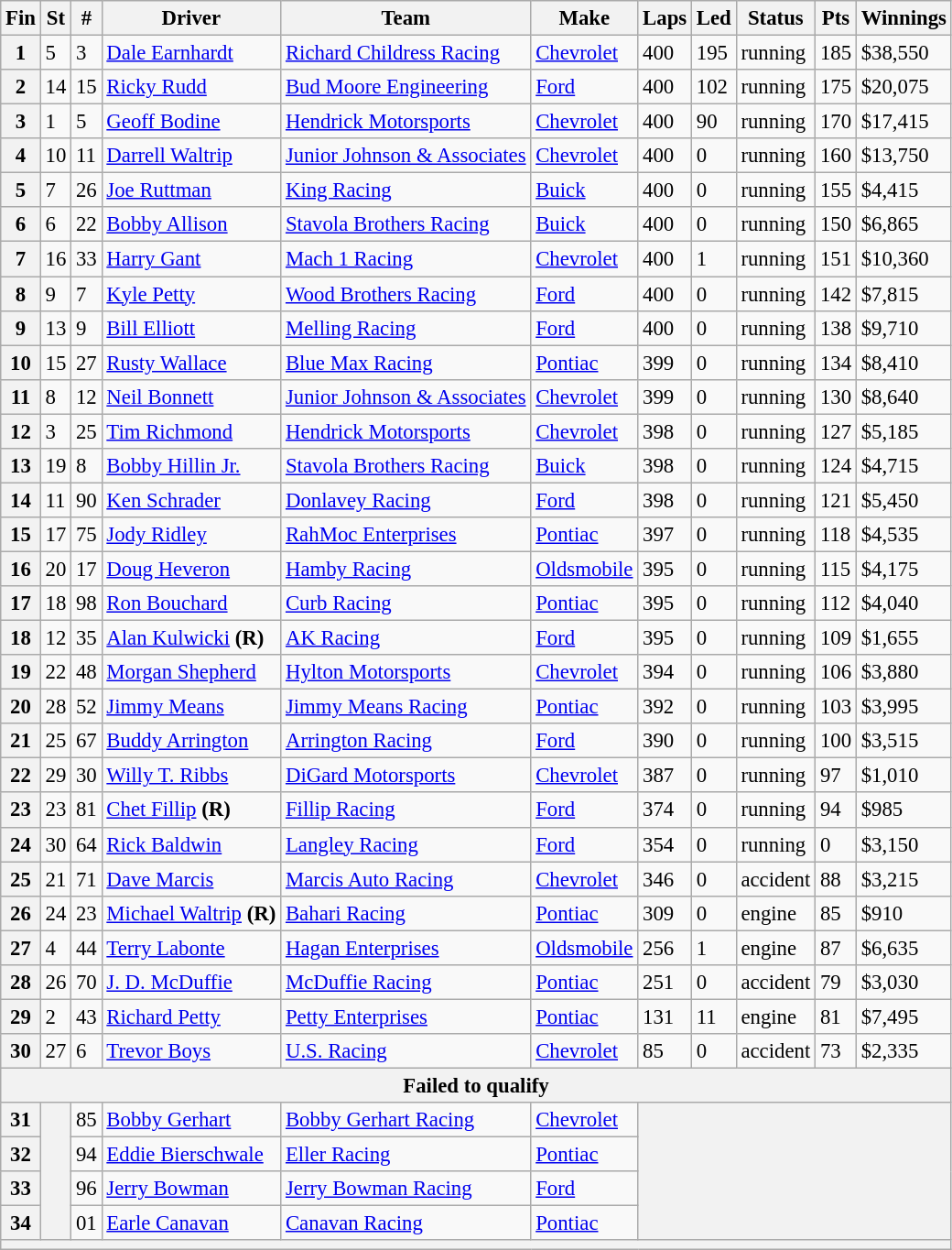<table class="wikitable" style="font-size:95%">
<tr>
<th>Fin</th>
<th>St</th>
<th>#</th>
<th>Driver</th>
<th>Team</th>
<th>Make</th>
<th>Laps</th>
<th>Led</th>
<th>Status</th>
<th>Pts</th>
<th>Winnings</th>
</tr>
<tr>
<th>1</th>
<td>5</td>
<td>3</td>
<td><a href='#'>Dale Earnhardt</a></td>
<td><a href='#'>Richard Childress Racing</a></td>
<td><a href='#'>Chevrolet</a></td>
<td>400</td>
<td>195</td>
<td>running</td>
<td>185</td>
<td>$38,550</td>
</tr>
<tr>
<th>2</th>
<td>14</td>
<td>15</td>
<td><a href='#'>Ricky Rudd</a></td>
<td><a href='#'>Bud Moore Engineering</a></td>
<td><a href='#'>Ford</a></td>
<td>400</td>
<td>102</td>
<td>running</td>
<td>175</td>
<td>$20,075</td>
</tr>
<tr>
<th>3</th>
<td>1</td>
<td>5</td>
<td><a href='#'>Geoff Bodine</a></td>
<td><a href='#'>Hendrick Motorsports</a></td>
<td><a href='#'>Chevrolet</a></td>
<td>400</td>
<td>90</td>
<td>running</td>
<td>170</td>
<td>$17,415</td>
</tr>
<tr>
<th>4</th>
<td>10</td>
<td>11</td>
<td><a href='#'>Darrell Waltrip</a></td>
<td><a href='#'>Junior Johnson & Associates</a></td>
<td><a href='#'>Chevrolet</a></td>
<td>400</td>
<td>0</td>
<td>running</td>
<td>160</td>
<td>$13,750</td>
</tr>
<tr>
<th>5</th>
<td>7</td>
<td>26</td>
<td><a href='#'>Joe Ruttman</a></td>
<td><a href='#'>King Racing</a></td>
<td><a href='#'>Buick</a></td>
<td>400</td>
<td>0</td>
<td>running</td>
<td>155</td>
<td>$4,415</td>
</tr>
<tr>
<th>6</th>
<td>6</td>
<td>22</td>
<td><a href='#'>Bobby Allison</a></td>
<td><a href='#'>Stavola Brothers Racing</a></td>
<td><a href='#'>Buick</a></td>
<td>400</td>
<td>0</td>
<td>running</td>
<td>150</td>
<td>$6,865</td>
</tr>
<tr>
<th>7</th>
<td>16</td>
<td>33</td>
<td><a href='#'>Harry Gant</a></td>
<td><a href='#'>Mach 1 Racing</a></td>
<td><a href='#'>Chevrolet</a></td>
<td>400</td>
<td>1</td>
<td>running</td>
<td>151</td>
<td>$10,360</td>
</tr>
<tr>
<th>8</th>
<td>9</td>
<td>7</td>
<td><a href='#'>Kyle Petty</a></td>
<td><a href='#'>Wood Brothers Racing</a></td>
<td><a href='#'>Ford</a></td>
<td>400</td>
<td>0</td>
<td>running</td>
<td>142</td>
<td>$7,815</td>
</tr>
<tr>
<th>9</th>
<td>13</td>
<td>9</td>
<td><a href='#'>Bill Elliott</a></td>
<td><a href='#'>Melling Racing</a></td>
<td><a href='#'>Ford</a></td>
<td>400</td>
<td>0</td>
<td>running</td>
<td>138</td>
<td>$9,710</td>
</tr>
<tr>
<th>10</th>
<td>15</td>
<td>27</td>
<td><a href='#'>Rusty Wallace</a></td>
<td><a href='#'>Blue Max Racing</a></td>
<td><a href='#'>Pontiac</a></td>
<td>399</td>
<td>0</td>
<td>running</td>
<td>134</td>
<td>$8,410</td>
</tr>
<tr>
<th>11</th>
<td>8</td>
<td>12</td>
<td><a href='#'>Neil Bonnett</a></td>
<td><a href='#'>Junior Johnson & Associates</a></td>
<td><a href='#'>Chevrolet</a></td>
<td>399</td>
<td>0</td>
<td>running</td>
<td>130</td>
<td>$8,640</td>
</tr>
<tr>
<th>12</th>
<td>3</td>
<td>25</td>
<td><a href='#'>Tim Richmond</a></td>
<td><a href='#'>Hendrick Motorsports</a></td>
<td><a href='#'>Chevrolet</a></td>
<td>398</td>
<td>0</td>
<td>running</td>
<td>127</td>
<td>$5,185</td>
</tr>
<tr>
<th>13</th>
<td>19</td>
<td>8</td>
<td><a href='#'>Bobby Hillin Jr.</a></td>
<td><a href='#'>Stavola Brothers Racing</a></td>
<td><a href='#'>Buick</a></td>
<td>398</td>
<td>0</td>
<td>running</td>
<td>124</td>
<td>$4,715</td>
</tr>
<tr>
<th>14</th>
<td>11</td>
<td>90</td>
<td><a href='#'>Ken Schrader</a></td>
<td><a href='#'>Donlavey Racing</a></td>
<td><a href='#'>Ford</a></td>
<td>398</td>
<td>0</td>
<td>running</td>
<td>121</td>
<td>$5,450</td>
</tr>
<tr>
<th>15</th>
<td>17</td>
<td>75</td>
<td><a href='#'>Jody Ridley</a></td>
<td><a href='#'>RahMoc Enterprises</a></td>
<td><a href='#'>Pontiac</a></td>
<td>397</td>
<td>0</td>
<td>running</td>
<td>118</td>
<td>$4,535</td>
</tr>
<tr>
<th>16</th>
<td>20</td>
<td>17</td>
<td><a href='#'>Doug Heveron</a></td>
<td><a href='#'>Hamby Racing</a></td>
<td><a href='#'>Oldsmobile</a></td>
<td>395</td>
<td>0</td>
<td>running</td>
<td>115</td>
<td>$4,175</td>
</tr>
<tr>
<th>17</th>
<td>18</td>
<td>98</td>
<td><a href='#'>Ron Bouchard</a></td>
<td><a href='#'>Curb Racing</a></td>
<td><a href='#'>Pontiac</a></td>
<td>395</td>
<td>0</td>
<td>running</td>
<td>112</td>
<td>$4,040</td>
</tr>
<tr>
<th>18</th>
<td>12</td>
<td>35</td>
<td><a href='#'>Alan Kulwicki</a> <strong>(R)</strong></td>
<td><a href='#'>AK Racing</a></td>
<td><a href='#'>Ford</a></td>
<td>395</td>
<td>0</td>
<td>running</td>
<td>109</td>
<td>$1,655</td>
</tr>
<tr>
<th>19</th>
<td>22</td>
<td>48</td>
<td><a href='#'>Morgan Shepherd</a></td>
<td><a href='#'>Hylton Motorsports</a></td>
<td><a href='#'>Chevrolet</a></td>
<td>394</td>
<td>0</td>
<td>running</td>
<td>106</td>
<td>$3,880</td>
</tr>
<tr>
<th>20</th>
<td>28</td>
<td>52</td>
<td><a href='#'>Jimmy Means</a></td>
<td><a href='#'>Jimmy Means Racing</a></td>
<td><a href='#'>Pontiac</a></td>
<td>392</td>
<td>0</td>
<td>running</td>
<td>103</td>
<td>$3,995</td>
</tr>
<tr>
<th>21</th>
<td>25</td>
<td>67</td>
<td><a href='#'>Buddy Arrington</a></td>
<td><a href='#'>Arrington Racing</a></td>
<td><a href='#'>Ford</a></td>
<td>390</td>
<td>0</td>
<td>running</td>
<td>100</td>
<td>$3,515</td>
</tr>
<tr>
<th>22</th>
<td>29</td>
<td>30</td>
<td><a href='#'>Willy T. Ribbs</a></td>
<td><a href='#'>DiGard Motorsports</a></td>
<td><a href='#'>Chevrolet</a></td>
<td>387</td>
<td>0</td>
<td>running</td>
<td>97</td>
<td>$1,010</td>
</tr>
<tr>
<th>23</th>
<td>23</td>
<td>81</td>
<td><a href='#'>Chet Fillip</a> <strong>(R)</strong></td>
<td><a href='#'>Fillip Racing</a></td>
<td><a href='#'>Ford</a></td>
<td>374</td>
<td>0</td>
<td>running</td>
<td>94</td>
<td>$985</td>
</tr>
<tr>
<th>24</th>
<td>30</td>
<td>64</td>
<td><a href='#'>Rick Baldwin</a></td>
<td><a href='#'>Langley Racing</a></td>
<td><a href='#'>Ford</a></td>
<td>354</td>
<td>0</td>
<td>running</td>
<td>0</td>
<td>$3,150</td>
</tr>
<tr>
<th>25</th>
<td>21</td>
<td>71</td>
<td><a href='#'>Dave Marcis</a></td>
<td><a href='#'>Marcis Auto Racing</a></td>
<td><a href='#'>Chevrolet</a></td>
<td>346</td>
<td>0</td>
<td>accident</td>
<td>88</td>
<td>$3,215</td>
</tr>
<tr>
<th>26</th>
<td>24</td>
<td>23</td>
<td><a href='#'>Michael Waltrip</a> <strong>(R)</strong></td>
<td><a href='#'>Bahari Racing</a></td>
<td><a href='#'>Pontiac</a></td>
<td>309</td>
<td>0</td>
<td>engine</td>
<td>85</td>
<td>$910</td>
</tr>
<tr>
<th>27</th>
<td>4</td>
<td>44</td>
<td><a href='#'>Terry Labonte</a></td>
<td><a href='#'>Hagan Enterprises</a></td>
<td><a href='#'>Oldsmobile</a></td>
<td>256</td>
<td>1</td>
<td>engine</td>
<td>87</td>
<td>$6,635</td>
</tr>
<tr>
<th>28</th>
<td>26</td>
<td>70</td>
<td><a href='#'>J. D. McDuffie</a></td>
<td><a href='#'>McDuffie Racing</a></td>
<td><a href='#'>Pontiac</a></td>
<td>251</td>
<td>0</td>
<td>accident</td>
<td>79</td>
<td>$3,030</td>
</tr>
<tr>
<th>29</th>
<td>2</td>
<td>43</td>
<td><a href='#'>Richard Petty</a></td>
<td><a href='#'>Petty Enterprises</a></td>
<td><a href='#'>Pontiac</a></td>
<td>131</td>
<td>11</td>
<td>engine</td>
<td>81</td>
<td>$7,495</td>
</tr>
<tr>
<th>30</th>
<td>27</td>
<td>6</td>
<td><a href='#'>Trevor Boys</a></td>
<td><a href='#'>U.S. Racing</a></td>
<td><a href='#'>Chevrolet</a></td>
<td>85</td>
<td>0</td>
<td>accident</td>
<td>73</td>
<td>$2,335</td>
</tr>
<tr>
<th colspan="11">Failed to qualify</th>
</tr>
<tr>
<th>31</th>
<th rowspan="4"></th>
<td>85</td>
<td><a href='#'>Bobby Gerhart</a></td>
<td><a href='#'>Bobby Gerhart Racing</a></td>
<td><a href='#'>Chevrolet</a></td>
<th colspan="5" rowspan="4"></th>
</tr>
<tr>
<th>32</th>
<td>94</td>
<td><a href='#'>Eddie Bierschwale</a></td>
<td><a href='#'>Eller Racing</a></td>
<td><a href='#'>Pontiac</a></td>
</tr>
<tr>
<th>33</th>
<td>96</td>
<td><a href='#'>Jerry Bowman</a></td>
<td><a href='#'>Jerry Bowman Racing</a></td>
<td><a href='#'>Ford</a></td>
</tr>
<tr>
<th>34</th>
<td>01</td>
<td><a href='#'>Earle Canavan</a></td>
<td><a href='#'>Canavan Racing</a></td>
<td><a href='#'>Pontiac</a></td>
</tr>
<tr>
<th colspan="11"></th>
</tr>
</table>
